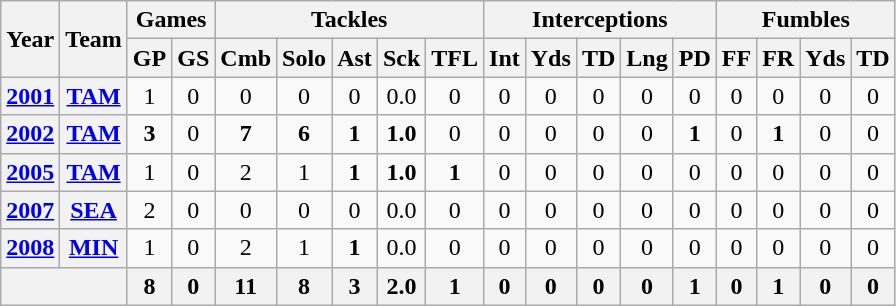<table class="wikitable" style="text-align:center">
<tr>
<th rowspan="2">Year</th>
<th rowspan="2">Team</th>
<th colspan="2">Games</th>
<th colspan="5">Tackles</th>
<th colspan="5">Interceptions</th>
<th colspan="4">Fumbles</th>
</tr>
<tr>
<th>GP</th>
<th>GS</th>
<th>Cmb</th>
<th>Solo</th>
<th>Ast</th>
<th>Sck</th>
<th>TFL</th>
<th>Int</th>
<th>Yds</th>
<th>TD</th>
<th>Lng</th>
<th>PD</th>
<th>FF</th>
<th>FR</th>
<th>Yds</th>
<th>TD</th>
</tr>
<tr>
<th><a href='#'>2001</a></th>
<th><a href='#'>TAM</a></th>
<td>1</td>
<td>0</td>
<td>0</td>
<td>0</td>
<td>0</td>
<td>0.0</td>
<td>0</td>
<td>0</td>
<td>0</td>
<td>0</td>
<td>0</td>
<td>0</td>
<td>0</td>
<td>0</td>
<td>0</td>
<td>0</td>
</tr>
<tr>
<th><a href='#'>2002</a></th>
<th><a href='#'>TAM</a></th>
<td><strong>3</strong></td>
<td>0</td>
<td><strong>7</strong></td>
<td><strong>6</strong></td>
<td><strong>1</strong></td>
<td><strong>1.0</strong></td>
<td>0</td>
<td>0</td>
<td>0</td>
<td>0</td>
<td>0</td>
<td><strong>1</strong></td>
<td>0</td>
<td><strong>1</strong></td>
<td>0</td>
<td>0</td>
</tr>
<tr>
<th><a href='#'>2005</a></th>
<th><a href='#'>TAM</a></th>
<td>1</td>
<td>0</td>
<td>2</td>
<td>1</td>
<td><strong>1</strong></td>
<td><strong>1.0</strong></td>
<td><strong>1</strong></td>
<td>0</td>
<td>0</td>
<td>0</td>
<td>0</td>
<td>0</td>
<td>0</td>
<td>0</td>
<td>0</td>
<td>0</td>
</tr>
<tr>
<th><a href='#'>2007</a></th>
<th><a href='#'>SEA</a></th>
<td>2</td>
<td>0</td>
<td>0</td>
<td>0</td>
<td>0</td>
<td>0.0</td>
<td>0</td>
<td>0</td>
<td>0</td>
<td>0</td>
<td>0</td>
<td>0</td>
<td>0</td>
<td>0</td>
<td>0</td>
<td>0</td>
</tr>
<tr>
<th><a href='#'>2008</a></th>
<th><a href='#'>MIN</a></th>
<td>1</td>
<td>0</td>
<td>2</td>
<td>1</td>
<td><strong>1</strong></td>
<td>0.0</td>
<td>0</td>
<td>0</td>
<td>0</td>
<td>0</td>
<td>0</td>
<td>0</td>
<td>0</td>
<td>0</td>
<td>0</td>
<td>0</td>
</tr>
<tr>
<th colspan="2"></th>
<th>8</th>
<th>0</th>
<th>11</th>
<th>8</th>
<th>3</th>
<th>2.0</th>
<th>1</th>
<th>0</th>
<th>0</th>
<th>0</th>
<th>0</th>
<th>1</th>
<th>0</th>
<th>1</th>
<th>0</th>
<th>0</th>
</tr>
</table>
